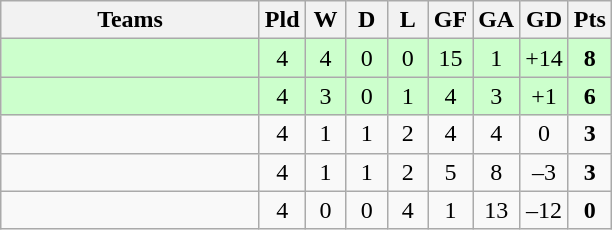<table class="wikitable" style="text-align: center;">
<tr>
<th width=165>Teams</th>
<th width=20>Pld</th>
<th width=20>W</th>
<th width=20>D</th>
<th width=20>L</th>
<th width=20>GF</th>
<th width=20>GA</th>
<th width=20>GD</th>
<th width=20>Pts</th>
</tr>
<tr align=center style="background:#ccffcc;">
<td style="text-align:left;"></td>
<td>4</td>
<td>4</td>
<td>0</td>
<td>0</td>
<td>15</td>
<td>1</td>
<td>+14</td>
<td><strong>8</strong></td>
</tr>
<tr align=center style="background:#ccffcc;">
<td style="text-align:left;"></td>
<td>4</td>
<td>3</td>
<td>0</td>
<td>1</td>
<td>4</td>
<td>3</td>
<td>+1</td>
<td><strong>6</strong></td>
</tr>
<tr align=center>
<td style="text-align:left;"></td>
<td>4</td>
<td>1</td>
<td>1</td>
<td>2</td>
<td>4</td>
<td>4</td>
<td>0</td>
<td><strong>3</strong></td>
</tr>
<tr align=center>
<td style="text-align:left;"></td>
<td>4</td>
<td>1</td>
<td>1</td>
<td>2</td>
<td>5</td>
<td>8</td>
<td>–3</td>
<td><strong>3</strong></td>
</tr>
<tr align=center>
<td style="text-align:left;"></td>
<td>4</td>
<td>0</td>
<td>0</td>
<td>4</td>
<td>1</td>
<td>13</td>
<td>–12</td>
<td><strong>0</strong></td>
</tr>
</table>
